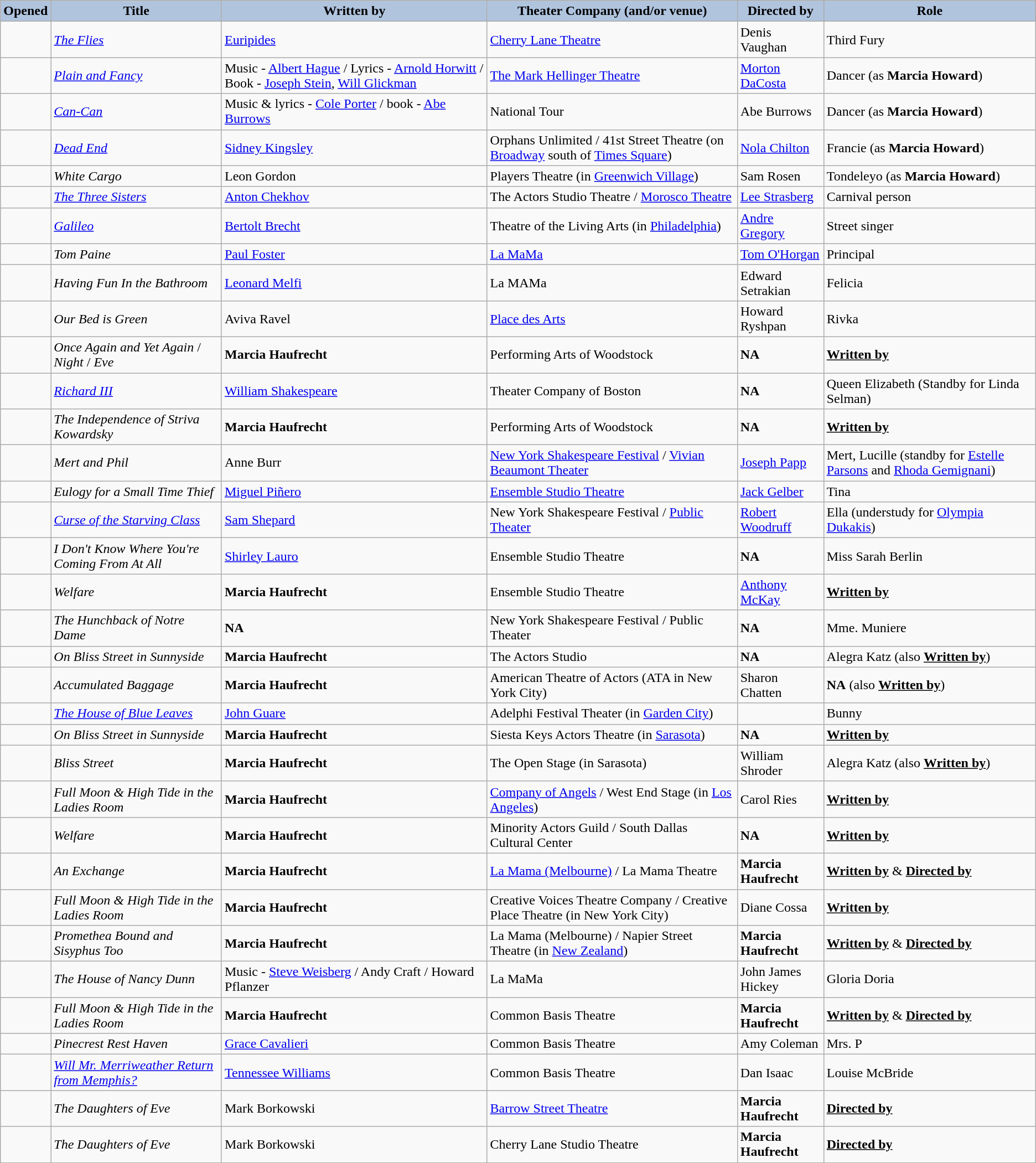<table class="wikitable">
<tr>
<th style="background:#B0C4DE;">Opened</th>
<th style="background:#B0C4DE;">Title</th>
<th style="background:#B0C4DE;">Written by</th>
<th style="background:#B0C4DE;">Theater Company (and/or venue)</th>
<th style="background:#B0C4DE;">Directed by</th>
<th style="background:#B0C4DE;">Role</th>
</tr>
<tr>
<td></td>
<td><em><a href='#'>The Flies</a></em></td>
<td><a href='#'>Euripides</a></td>
<td><a href='#'>Cherry Lane Theatre</a></td>
<td>Denis Vaughan</td>
<td>Third Fury</td>
</tr>
<tr>
<td></td>
<td><em><a href='#'>Plain and Fancy</a></em></td>
<td>Music - <a href='#'>Albert Hague</a>  / Lyrics - <a href='#'>Arnold Horwitt</a> / Book - <a href='#'>Joseph Stein</a>, <a href='#'>Will Glickman</a></td>
<td><a href='#'>The Mark Hellinger Theatre</a></td>
<td><a href='#'>Morton DaCosta</a></td>
<td>Dancer (as <strong>Marcia Howard</strong>)</td>
</tr>
<tr>
<td></td>
<td><em><a href='#'>Can-Can</a></em></td>
<td>Music & lyrics - <a href='#'>Cole Porter</a> / book - <a href='#'>Abe Burrows</a></td>
<td>National Tour</td>
<td>Abe Burrows</td>
<td>Dancer (as <strong>Marcia Howard</strong>)</td>
</tr>
<tr>
<td></td>
<td><em><a href='#'>Dead End</a></em></td>
<td><a href='#'>Sidney Kingsley</a></td>
<td>Orphans Unlimited  / 41st Street Theatre (on <a href='#'>Broadway</a> south of <a href='#'>Times Square</a>)</td>
<td><a href='#'>Nola Chilton</a></td>
<td>Francie (as <strong>Marcia Howard</strong>)</td>
</tr>
<tr>
<td></td>
<td><em>White Cargo</em></td>
<td>Leon Gordon</td>
<td>Players Theatre (in <a href='#'>Greenwich Village</a>)</td>
<td>Sam Rosen</td>
<td>Tondeleyo (as <strong>Marcia Howard</strong>)</td>
</tr>
<tr>
<td></td>
<td><em><a href='#'>The Three Sisters</a></em></td>
<td><a href='#'>Anton Chekhov</a></td>
<td>The Actors Studio Theatre / <a href='#'>Morosco Theatre</a></td>
<td><a href='#'>Lee Strasberg</a></td>
<td>Carnival person</td>
</tr>
<tr>
<td></td>
<td><em><a href='#'>Galileo</a></em></td>
<td><a href='#'>Bertolt Brecht</a></td>
<td>Theatre of the Living Arts (in <a href='#'>Philadelphia</a>)</td>
<td><a href='#'>Andre Gregory</a></td>
<td>Street singer</td>
</tr>
<tr>
<td></td>
<td><em>Tom Paine</em></td>
<td><a href='#'>Paul Foster</a></td>
<td><a href='#'>La MaMa</a></td>
<td><a href='#'>Tom O'Horgan</a></td>
<td>Principal</td>
</tr>
<tr>
<td></td>
<td><em>Having Fun In the Bathroom</em></td>
<td><a href='#'>Leonard Melfi</a></td>
<td>La MAMa</td>
<td>Edward Setrakian</td>
<td>Felicia</td>
</tr>
<tr>
<td></td>
<td><em>Our Bed is Green</em></td>
<td>Aviva Ravel</td>
<td><a href='#'>Place des Arts</a></td>
<td>Howard Ryshpan</td>
<td>Rivka</td>
</tr>
<tr>
<td></td>
<td><em>Once Again and Yet Again</em> / <em>Night</em> / <em>Eve</em></td>
<td><strong>Marcia Haufrecht</strong></td>
<td>Performing Arts of Woodstock</td>
<td><strong>NA</strong></td>
<td><strong><u>Written by</u></strong></td>
</tr>
<tr>
<td></td>
<td><em><a href='#'>Richard III</a></em></td>
<td><a href='#'>William Shakespeare</a></td>
<td>Theater Company of Boston</td>
<td><strong>NA</strong></td>
<td>Queen Elizabeth (Standby for Linda Selman)</td>
</tr>
<tr>
<td></td>
<td><em>The Independence of Striva Kowardsky</em></td>
<td><strong>Marcia Haufrecht</strong></td>
<td>Performing Arts of Woodstock</td>
<td><strong>NA</strong></td>
<td><strong><u>Written by</u></strong></td>
</tr>
<tr>
<td></td>
<td><em>Mert and Phil</em></td>
<td>Anne Burr</td>
<td><a href='#'>New York Shakespeare Festival</a> / <a href='#'>Vivian Beaumont Theater</a></td>
<td><a href='#'>Joseph Papp</a></td>
<td>Mert, Lucille (standby for <a href='#'>Estelle Parsons</a> and <a href='#'>Rhoda Gemignani</a>)</td>
</tr>
<tr>
<td></td>
<td><em>Eulogy for a Small Time Thief</em></td>
<td><a href='#'>Miguel Piñero</a></td>
<td><a href='#'>Ensemble Studio Theatre</a></td>
<td><a href='#'>Jack Gelber</a></td>
<td>Tina</td>
</tr>
<tr>
<td></td>
<td><em><a href='#'>Curse of the Starving Class</a></em></td>
<td><a href='#'>Sam Shepard</a></td>
<td>New York Shakespeare Festival / <a href='#'>Public Theater</a></td>
<td><a href='#'>Robert Woodruff</a></td>
<td>Ella (understudy for <a href='#'>Olympia Dukakis</a>)</td>
</tr>
<tr>
<td></td>
<td><em>I Don't Know Where You're Coming From At All</em></td>
<td><a href='#'>Shirley Lauro</a></td>
<td>Ensemble Studio Theatre</td>
<td><strong>NA</strong></td>
<td>Miss Sarah Berlin</td>
</tr>
<tr>
<td></td>
<td><em>Welfare</em></td>
<td><strong>Marcia Haufrecht</strong></td>
<td>Ensemble Studio Theatre</td>
<td><a href='#'>Anthony McKay</a></td>
<td><strong><u>Written by</u></strong></td>
</tr>
<tr>
<td></td>
<td><em>The Hunchback of Notre Dame</em></td>
<td><strong>NA</strong></td>
<td>New York Shakespeare Festival / Public Theater</td>
<td><strong>NA</strong></td>
<td>Mme. Muniere</td>
</tr>
<tr>
<td></td>
<td><em>On Bliss Street in Sunnyside</em></td>
<td><strong>Marcia Haufrecht</strong></td>
<td>The Actors Studio</td>
<td><strong>NA</strong></td>
<td>Alegra Katz (also <strong><u>Written by</u></strong>)</td>
</tr>
<tr>
<td></td>
<td><em>Accumulated Baggage</em></td>
<td><strong>Marcia Haufrecht</strong></td>
<td>American Theatre of Actors (ATA in New York City)</td>
<td>Sharon Chatten</td>
<td><strong>NA</strong> (also <strong><u>Written by</u></strong>)</td>
</tr>
<tr>
<td></td>
<td><em><a href='#'>The House of Blue Leaves</a></em></td>
<td><a href='#'>John Guare</a></td>
<td>Adelphi Festival Theater (in <a href='#'>Garden City</a>)</td>
<td></td>
<td>Bunny</td>
</tr>
<tr>
<td></td>
<td><em>On Bliss Street in Sunnyside</em></td>
<td><strong>Marcia Haufrecht</strong></td>
<td>Siesta Keys Actors Theatre (in <a href='#'>Sarasota</a>)</td>
<td><strong>NA</strong></td>
<td><strong><u>Written by</u></strong></td>
</tr>
<tr>
<td></td>
<td><em>Bliss Street</em></td>
<td><strong>Marcia Haufrecht</strong></td>
<td>The Open Stage (in Sarasota)</td>
<td>William Shroder</td>
<td>Alegra Katz (also <strong><u>Written by</u></strong>)</td>
</tr>
<tr>
<td></td>
<td><em>Full Moon & High Tide in the Ladies Room</em></td>
<td><strong>Marcia Haufrecht</strong></td>
<td><a href='#'>Company of Angels</a> / West End Stage (in <a href='#'>Los Angeles</a>)</td>
<td>Carol Ries</td>
<td><strong><u>Written by</u></strong></td>
</tr>
<tr>
<td></td>
<td><em>Welfare</em></td>
<td><strong>Marcia Haufrecht</strong></td>
<td>Minority Actors Guild / South Dallas Cultural Center</td>
<td><strong>NA</strong></td>
<td><strong><u>Written by</u></strong></td>
</tr>
<tr>
<td></td>
<td><em>An Exchange</em></td>
<td><strong>Marcia Haufrecht</strong></td>
<td><a href='#'>La Mama (Melbourne)</a> / La Mama Theatre</td>
<td><strong>Marcia Haufrecht</strong></td>
<td><strong><u>Written by</u></strong> & <strong><u>Directed by</u></strong></td>
</tr>
<tr>
<td></td>
<td><em>Full Moon & High Tide in the Ladies Room</em></td>
<td><strong>Marcia Haufrecht</strong></td>
<td>Creative Voices Theatre Company / Creative Place Theatre (in New York City)</td>
<td>Diane Cossa</td>
<td><strong><u>Written by</u></strong></td>
</tr>
<tr>
<td></td>
<td><em>Promethea Bound and Sisyphus Too</em></td>
<td><strong>Marcia Haufrecht</strong></td>
<td>La Mama (Melbourne) / Napier Street Theatre (in <a href='#'>New Zealand</a>)</td>
<td><strong>Marcia Haufrecht</strong></td>
<td><strong><u>Written by</u></strong> & <strong><u>Directed by</u></strong></td>
</tr>
<tr>
<td></td>
<td><em>The House of Nancy Dunn</em></td>
<td>Music - <a href='#'>Steve Weisberg</a> / Andy Craft / Howard Pflanzer</td>
<td>La MaMa</td>
<td>John James Hickey</td>
<td>Gloria Doria</td>
</tr>
<tr>
<td></td>
<td><em>Full Moon & High Tide in the Ladies Room</em></td>
<td><strong>Marcia Haufrecht</strong></td>
<td>Common Basis Theatre</td>
<td><strong>Marcia Haufrecht</strong></td>
<td><strong><u>Written by</u></strong> & <strong><u>Directed by</u></strong></td>
</tr>
<tr>
<td></td>
<td><em>Pinecrest Rest Haven</em></td>
<td><a href='#'>Grace Cavalieri</a></td>
<td>Common Basis Theatre</td>
<td>Amy Coleman</td>
<td>Mrs. P</td>
</tr>
<tr>
<td></td>
<td><em><a href='#'>Will Mr. Merriweather Return from Memphis?</a></em></td>
<td><a href='#'>Tennessee Williams</a></td>
<td>Common Basis Theatre</td>
<td>Dan Isaac</td>
<td>Louise McBride</td>
</tr>
<tr>
<td></td>
<td><em>The Daughters of Eve</em></td>
<td>Mark Borkowski</td>
<td><a href='#'>Barrow Street Theatre</a></td>
<td><strong>Marcia Haufrecht</strong></td>
<td><strong><u>Directed by</u></strong></td>
</tr>
<tr>
<td></td>
<td><em>The Daughters of Eve</em></td>
<td>Mark Borkowski</td>
<td>Cherry Lane Studio Theatre</td>
<td><strong>Marcia Haufrecht</strong></td>
<td><strong><u>Directed by</u></strong></td>
</tr>
</table>
